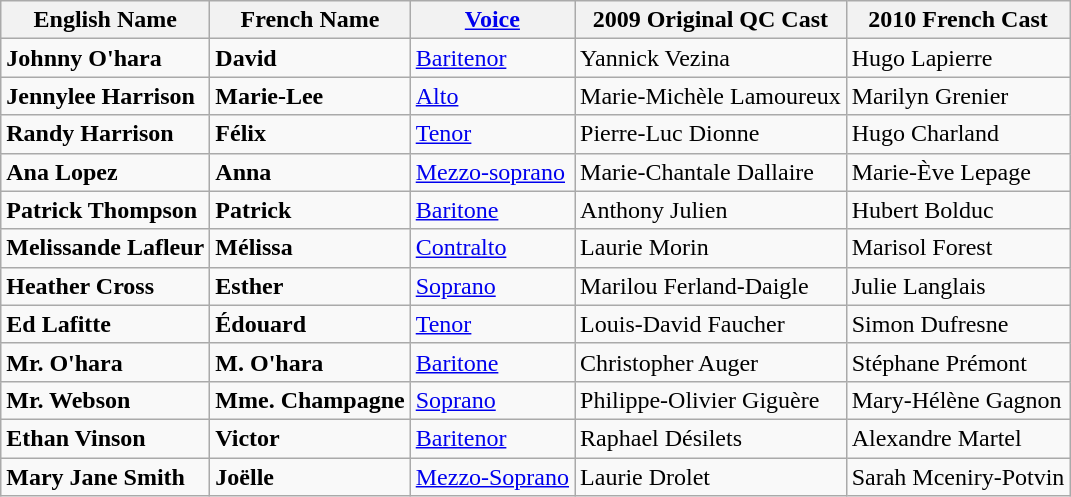<table class="wikitable" border="1">
<tr>
<th>English Name</th>
<th>French Name</th>
<th><a href='#'>Voice</a></th>
<th>2009 Original QC Cast</th>
<th>2010 French Cast</th>
</tr>
<tr |->
<td><strong>Johnny O'hara</strong></td>
<td><strong>David</strong></td>
<td><a href='#'>Baritenor</a></td>
<td>Yannick Vezina</td>
<td>Hugo Lapierre</td>
</tr>
<tr>
<td><strong>Jennylee Harrison</strong></td>
<td><strong>Marie-Lee</strong></td>
<td><a href='#'>Alto</a></td>
<td>Marie-Michèle Lamoureux</td>
<td>Marilyn Grenier</td>
</tr>
<tr>
<td><strong>Randy Harrison</strong></td>
<td><strong>Félix</strong></td>
<td><a href='#'>Tenor</a></td>
<td>Pierre-Luc Dionne</td>
<td>Hugo Charland</td>
</tr>
<tr>
<td><strong>Ana Lopez</strong></td>
<td><strong>Anna</strong></td>
<td><a href='#'>Mezzo-soprano</a></td>
<td>Marie-Chantale Dallaire</td>
<td>Marie-Ève Lepage</td>
</tr>
<tr>
<td><strong>Patrick Thompson</strong></td>
<td><strong>Patrick</strong></td>
<td><a href='#'>Baritone</a></td>
<td>Anthony Julien</td>
<td>Hubert Bolduc</td>
</tr>
<tr>
<td><strong>Melissande Lafleur</strong></td>
<td><strong>Mélissa</strong></td>
<td><a href='#'>Contralto</a></td>
<td>Laurie Morin</td>
<td>Marisol Forest</td>
</tr>
<tr>
<td><strong>Heather Cross</strong></td>
<td><strong>Esther</strong></td>
<td><a href='#'>Soprano</a></td>
<td>Marilou Ferland-Daigle</td>
<td>Julie Langlais</td>
</tr>
<tr>
<td><strong>Ed Lafitte</strong></td>
<td><strong>Édouard</strong></td>
<td><a href='#'>Tenor</a></td>
<td>Louis-David Faucher</td>
<td>Simon Dufresne</td>
</tr>
<tr>
<td><strong>Mr. O'hara</strong></td>
<td><strong>M. O'hara</strong></td>
<td><a href='#'>Baritone</a></td>
<td>Christopher Auger</td>
<td>Stéphane Prémont</td>
</tr>
<tr>
<td><strong>Mr. Webson</strong></td>
<td><strong>Mme. Champagne</strong></td>
<td><a href='#'>Soprano</a></td>
<td>Philippe-Olivier Giguère</td>
<td>Mary-Hélène Gagnon</td>
</tr>
<tr>
<td><strong>Ethan Vinson</strong></td>
<td><strong>Victor</strong></td>
<td><a href='#'>Baritenor</a></td>
<td>Raphael Désilets</td>
<td>Alexandre Martel</td>
</tr>
<tr>
<td><strong>Mary Jane Smith</strong></td>
<td><strong>Joëlle</strong></td>
<td><a href='#'>Mezzo-Soprano</a></td>
<td>Laurie Drolet</td>
<td>Sarah Mceniry-Potvin</td>
</tr>
</table>
